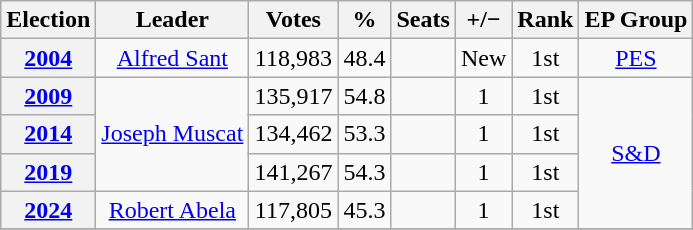<table class="wikitable" style="text-align:center">
<tr>
<th>Election</th>
<th>Leader</th>
<th>Votes</th>
<th>%</th>
<th>Seats</th>
<th>+/−</th>
<th>Rank</th>
<th>EP Group</th>
</tr>
<tr>
<th><a href='#'>2004</a></th>
<td><a href='#'>Alfred Sant</a></td>
<td>118,983</td>
<td>48.4</td>
<td></td>
<td>New</td>
<td> 1st</td>
<td><a href='#'>PES</a></td>
</tr>
<tr>
<th><a href='#'>2009</a></th>
<td rowspan="3"><a href='#'>Joseph Muscat</a></td>
<td>135,917</td>
<td>54.8</td>
<td></td>
<td> 1</td>
<td> 1st</td>
<td rowspan="4"><a href='#'>S&D</a></td>
</tr>
<tr>
<th><a href='#'>2014</a></th>
<td>134,462</td>
<td>53.3</td>
<td></td>
<td> 1</td>
<td> 1st</td>
</tr>
<tr>
<th><a href='#'>2019</a></th>
<td>141,267</td>
<td>54.3</td>
<td></td>
<td> 1</td>
<td> 1st</td>
</tr>
<tr>
<th><a href='#'>2024</a></th>
<td><a href='#'>Robert Abela</a></td>
<td>117,805</td>
<td>45.3</td>
<td></td>
<td> 1</td>
<td> 1st</td>
</tr>
<tr>
</tr>
</table>
